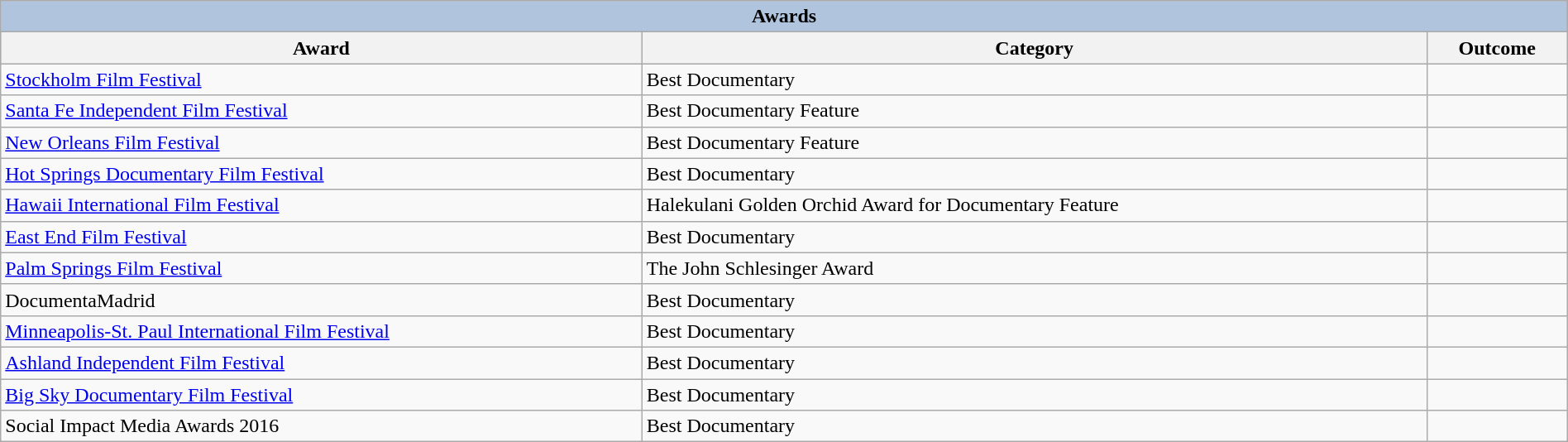<table class="wikitable" width="100%">
<tr style="background:#ccc; text-align:center;">
<th colspan="3" style="background: LightSteelBlue;">Awards</th>
</tr>
<tr style="background:#ccc; text-align:center;">
<th>Award</th>
<th>Category</th>
<th>Outcome</th>
</tr>
<tr>
<td><a href='#'>Stockholm Film Festival</a></td>
<td>Best Documentary</td>
<td></td>
</tr>
<tr>
<td><a href='#'>Santa Fe Independent Film Festival</a></td>
<td>Best Documentary Feature</td>
<td></td>
</tr>
<tr>
<td><a href='#'>New Orleans Film Festival</a></td>
<td>Best Documentary Feature</td>
<td></td>
</tr>
<tr>
<td><a href='#'>Hot Springs Documentary Film Festival</a></td>
<td>Best Documentary</td>
<td></td>
</tr>
<tr>
<td><a href='#'>Hawaii International Film Festival</a></td>
<td>Halekulani Golden Orchid Award for Documentary Feature</td>
<td></td>
</tr>
<tr>
<td><a href='#'>East End Film Festival</a></td>
<td>Best Documentary</td>
<td></td>
</tr>
<tr>
<td><a href='#'>Palm Springs Film Festival</a></td>
<td>The John Schlesinger Award</td>
<td></td>
</tr>
<tr>
<td>DocumentaMadrid</td>
<td>Best Documentary</td>
<td></td>
</tr>
<tr>
<td><a href='#'>Minneapolis-St. Paul International Film Festival</a></td>
<td>Best Documentary</td>
<td></td>
</tr>
<tr>
<td><a href='#'>Ashland Independent Film Festival</a></td>
<td>Best Documentary</td>
<td></td>
</tr>
<tr>
<td><a href='#'>Big Sky Documentary Film Festival</a></td>
<td>Best Documentary</td>
<td></td>
</tr>
<tr>
<td>Social Impact Media Awards 2016</td>
<td>Best Documentary</td>
<td></td>
</tr>
</table>
